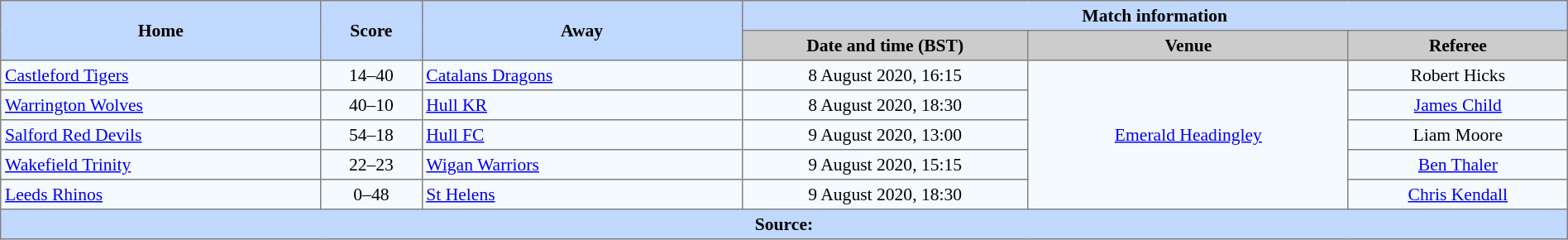<table border=1 style="border-collapse:collapse; font-size:90%; text-align:center;" cellpadding=3 cellspacing=0 width=100%>
<tr bgcolor=#C1D8FF>
<th rowspan=2 width=19%>Home</th>
<th rowspan=2 width=6%>Score</th>
<th rowspan=2 width=19%>Away</th>
<th colspan=4>Match information</th>
</tr>
<tr bgcolor=#CCCCCC>
<th width=17%>Date and time (BST)</th>
<th width=19%>Venue</th>
<th width=13%>Referee</th>
</tr>
<tr bgcolor=#F5FAFF>
<td align=left> <a href='#'>Castleford Tigers</a></td>
<td>14–40</td>
<td align=left> <a href='#'>Catalans Dragons</a></td>
<td>8 August 2020, 16:15</td>
<td Rowspan=5><a href='#'>Emerald Headingley</a></td>
<td>Robert Hicks</td>
</tr>
<tr bgcolor=#F5FAFF>
<td align=left> <a href='#'>Warrington Wolves</a></td>
<td>40–10</td>
<td align=left> <a href='#'>Hull KR</a></td>
<td>8 August 2020, 18:30</td>
<td><a href='#'>James Child</a></td>
</tr>
<tr bgcolor=#F5FAFF>
<td align=left> <a href='#'>Salford Red Devils</a></td>
<td>54–18</td>
<td align=left> <a href='#'>Hull FC</a></td>
<td>9 August 2020, 13:00</td>
<td>Liam Moore</td>
</tr>
<tr bgcolor=#F5FAFF>
<td align=left> <a href='#'>Wakefield Trinity</a></td>
<td>22–23</td>
<td align=left> <a href='#'>Wigan Warriors</a></td>
<td>9 August 2020, 15:15</td>
<td><a href='#'>Ben Thaler</a></td>
</tr>
<tr bgcolor=#F5FAFF>
<td align=left> <a href='#'>Leeds Rhinos</a></td>
<td>0–48</td>
<td align=left> <a href='#'>St Helens</a></td>
<td>9 August 2020, 18:30</td>
<td><a href='#'>Chris Kendall</a></td>
</tr>
<tr style="background:#c1d8ff;">
<th colspan=7>Source:</th>
</tr>
</table>
